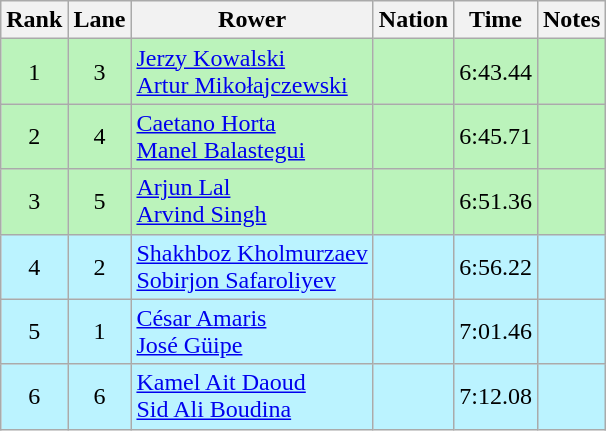<table class="wikitable sortable" style="text-align:center">
<tr>
<th>Rank</th>
<th>Lane</th>
<th>Rower</th>
<th>Nation</th>
<th>Time</th>
<th>Notes</th>
</tr>
<tr bgcolor=bbf3bb>
<td>1</td>
<td>3</td>
<td align="left"><a href='#'>Jerzy Kowalski</a><br><a href='#'>Artur Mikołajczewski</a></td>
<td align="left"></td>
<td>6:43.44</td>
<td></td>
</tr>
<tr bgcolor=bbf3bb>
<td>2</td>
<td>4</td>
<td align="left"><a href='#'>Caetano Horta</a><br><a href='#'>Manel Balastegui</a></td>
<td align="left"></td>
<td>6:45.71</td>
<td></td>
</tr>
<tr bgcolor=bbf3bb>
<td>3</td>
<td>5</td>
<td align="left"><a href='#'>Arjun Lal</a><br><a href='#'>Arvind Singh</a></td>
<td align="left"></td>
<td>6:51.36</td>
<td></td>
</tr>
<tr bgcolor=bbf3ff>
<td>4</td>
<td>2</td>
<td align=left><a href='#'>Shakhboz Kholmurzaev</a><br><a href='#'>Sobirjon Safaroliyev</a></td>
<td align=left></td>
<td>6:56.22</td>
<td></td>
</tr>
<tr bgcolor=bbf3ff>
<td>5</td>
<td>1</td>
<td align=left><a href='#'>César Amaris</a><br><a href='#'>José Güipe</a></td>
<td align=left></td>
<td>7:01.46</td>
<td></td>
</tr>
<tr bgcolor=bbf3ff>
<td>6</td>
<td>6</td>
<td align="left"><a href='#'>Kamel Ait Daoud</a><br><a href='#'>Sid Ali Boudina</a></td>
<td align="left"></td>
<td>7:12.08</td>
<td></td>
</tr>
</table>
